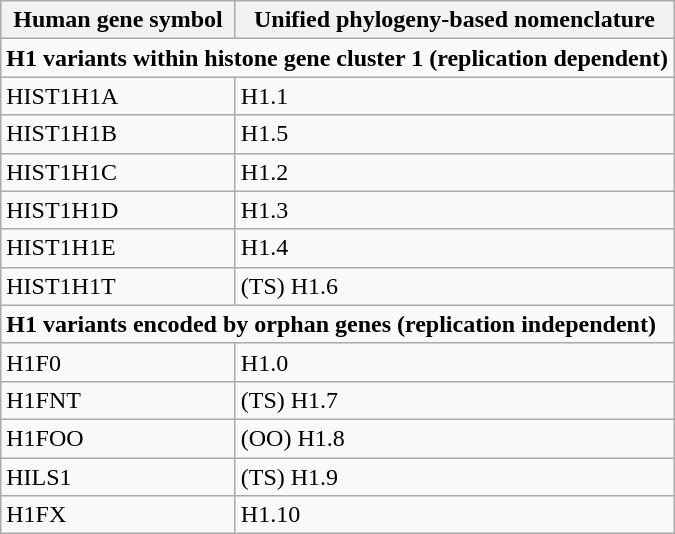<table class="wikitable">
<tr>
<th scope=row>Human gene symbol</th>
<th scope=row>Unified phylogeny-based nomenclature</th>
</tr>
<tr>
<td colspan=2><strong>H1 variants within histone gene cluster 1 (replication dependent)</strong></td>
</tr>
<tr>
<td>HIST1H1A</td>
<td>H1.1</td>
</tr>
<tr>
<td>HIST1H1B</td>
<td>H1.5</td>
</tr>
<tr>
<td>HIST1H1C</td>
<td>H1.2</td>
</tr>
<tr>
<td>HIST1H1D</td>
<td>H1.3</td>
</tr>
<tr>
<td>HIST1H1E</td>
<td>H1.4</td>
</tr>
<tr>
<td>HIST1H1T</td>
<td>(TS) H1.6</td>
</tr>
<tr>
<td colspan=2><strong>H1 variants encoded by orphan genes (replication independent)</strong></td>
</tr>
<tr>
<td>H1F0</td>
<td>H1.0</td>
</tr>
<tr>
<td>H1FNT</td>
<td>(TS) H1.7</td>
</tr>
<tr>
<td>H1FOO</td>
<td>(OO) H1.8</td>
</tr>
<tr>
<td>HILS1</td>
<td>(TS) H1.9</td>
</tr>
<tr>
<td>H1FX</td>
<td>H1.10</td>
</tr>
</table>
